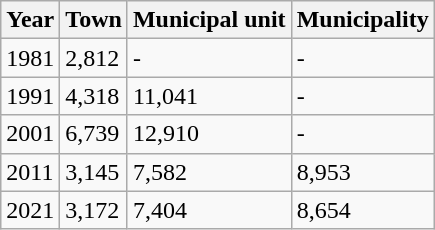<table class=wikitable>
<tr>
<th>Year</th>
<th>Town</th>
<th>Municipal unit</th>
<th>Municipality</th>
</tr>
<tr>
<td>1981</td>
<td>2,812</td>
<td>-</td>
<td>-</td>
</tr>
<tr>
<td>1991</td>
<td>4,318</td>
<td>11,041</td>
<td>-</td>
</tr>
<tr>
<td>2001</td>
<td>6,739</td>
<td>12,910</td>
<td>-</td>
</tr>
<tr>
<td>2011</td>
<td>3,145</td>
<td>7,582</td>
<td>8,953</td>
</tr>
<tr>
<td>2021</td>
<td>3,172</td>
<td>7,404</td>
<td>8,654</td>
</tr>
</table>
